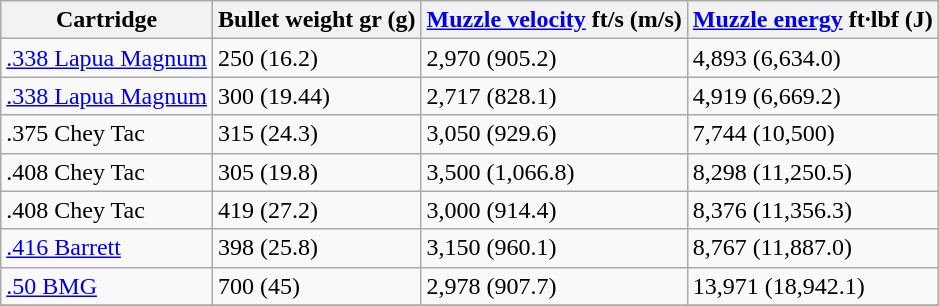<table class="wikitable sortable">
<tr>
<th>Cartridge</th>
<th>Bullet weight gr (g)</th>
<th><a href='#'>Muzzle velocity</a> ft/s (m/s)</th>
<th><a href='#'>Muzzle energy</a> ft·lbf (J)</th>
</tr>
<tr>
<td><a href='#'>.338 Lapua Magnum</a></td>
<td>250 (16.2)</td>
<td>2,970 (905.2)</td>
<td>4,893 (6,634.0)</td>
</tr>
<tr>
<td><a href='#'>.338 Lapua Magnum</a></td>
<td>300 (19.44)</td>
<td>2,717 (828.1)</td>
<td>4,919 (6,669.2)</td>
</tr>
<tr>
<td>.375 Chey Tac</td>
<td>315 (24.3)</td>
<td>3,050 (929.6)</td>
<td>7,744 (10,500)</td>
</tr>
<tr>
<td>.408 Chey Tac</td>
<td>305 (19.8)</td>
<td>3,500 (1,066.8)</td>
<td>8,298 (11,250.5)</td>
</tr>
<tr>
<td>.408 Chey Tac</td>
<td>419 (27.2)</td>
<td>3,000 (914.4)</td>
<td>8,376 (11,356.3)</td>
</tr>
<tr>
<td><a href='#'>.416 Barrett</a></td>
<td>398 (25.8)</td>
<td>3,150 (960.1)</td>
<td>8,767 (11,887.0)</td>
</tr>
<tr>
<td><a href='#'>.50 BMG</a></td>
<td>700 (45)</td>
<td>2,978 (907.7)</td>
<td>13,971 (18,942.1)</td>
</tr>
<tr>
</tr>
</table>
